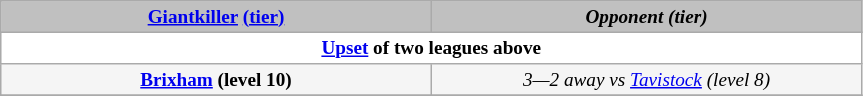<table class="wikitable" style="width: 575px; background:WhiteSmoke; text-align:center; font-size:80%">
<tr>
<td scope="col" style="width: 30.00%; background:silver;"><strong><a href='#'>Giantkiller</a> <a href='#'>(tier)</a></strong></td>
<td scope="col" style="width: 30.00%; background:silver;"><strong> <em>Opponent (tier)</em> </strong></td>
</tr>
<tr>
<td colspan="2" style= background:White><strong><a href='#'>Upset</a> of two leagues above</strong></td>
</tr>
<tr>
<td><strong><a href='#'>Brixham</a> (level 10)</strong></td>
<td><em>3—2 away vs <a href='#'>Tavistock</a> (level 8)</em></td>
</tr>
<tr>
</tr>
</table>
